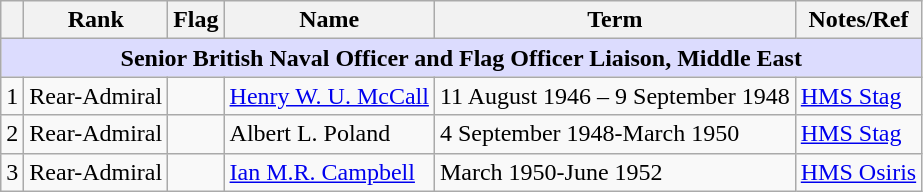<table class="wikitable">
<tr>
<th></th>
<th>Rank</th>
<th>Flag</th>
<th>Name</th>
<th>Term</th>
<th>Notes/Ref</th>
</tr>
<tr>
<td colspan="6" align="center" style="background:#dcdcfe;"><strong>Senior British Naval Officer and Flag Officer Liaison, Middle East</strong></td>
</tr>
<tr>
<td>1</td>
<td>Rear-Admiral</td>
<td></td>
<td><a href='#'>Henry W. U. McCall</a></td>
<td>11 August 1946 – 9 September 1948</td>
<td> <a href='#'>HMS Stag</a></td>
</tr>
<tr>
<td>2</td>
<td>Rear-Admiral</td>
<td></td>
<td>Albert L. Poland</td>
<td>4 September 1948-March 1950</td>
<td> <a href='#'>HMS Stag</a></td>
</tr>
<tr>
<td>3</td>
<td>Rear-Admiral</td>
<td></td>
<td><a href='#'>Ian M.R. Campbell</a></td>
<td>March 1950-June 1952</td>
<td> <a href='#'>HMS Osiris</a></td>
</tr>
</table>
